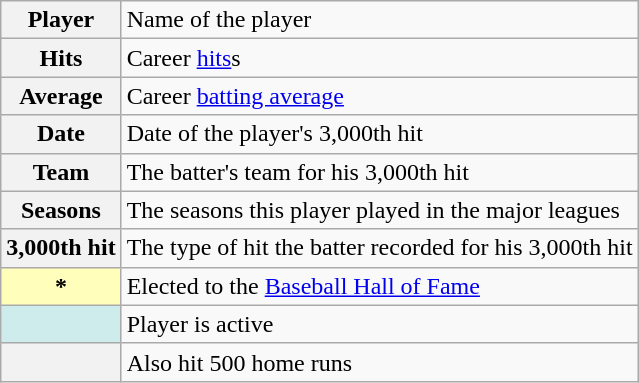<table class="wikitable">
<tr>
<th scope="row">Player</th>
<td>Name of the player</td>
</tr>
<tr>
<th scope="row">Hits</th>
<td>Career <a href='#'>hits</a>s</td>
</tr>
<tr>
<th scope="row">Average</th>
<td>Career <a href='#'>batting average</a></td>
</tr>
<tr>
<th scope="row">Date</th>
<td>Date of the player's 3,000th hit</td>
</tr>
<tr>
<th scope="row">Team</th>
<td>The batter's team for his 3,000th hit</td>
</tr>
<tr>
<th scope="row">Seasons</th>
<td>The seasons this player played in the major leagues</td>
</tr>
<tr>
<th scope="row">3,000th hit</th>
<td>The type of hit the batter recorded for his 3,000th hit</td>
</tr>
<tr>
<th scope="row" style="background-color: #ffffbb">*</th>
<td>Elected to the <a href='#'>Baseball Hall of Fame</a></td>
</tr>
<tr>
<th scope="row" style="background:#cfecec;"></th>
<td>Player is active</td>
</tr>
<tr>
<th scope="row"></th>
<td>Also hit 500 home runs</td>
</tr>
</table>
